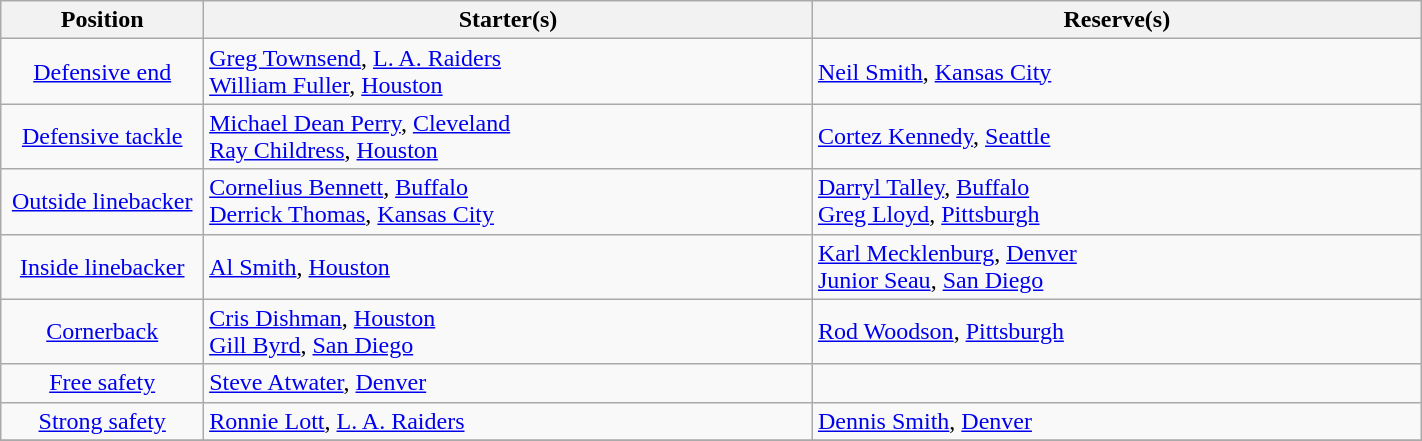<table class="wikitable" width=75%>
<tr>
<th width=10%>Position</th>
<th width=30%>Starter(s)</th>
<th width=30%>Reserve(s)</th>
</tr>
<tr>
<td align=center><a href='#'>Defensive end</a></td>
<td> <a href='#'>Greg Townsend</a>, <a href='#'>L. A. Raiders</a><br> <a href='#'>William Fuller</a>, <a href='#'>Houston</a></td>
<td> <a href='#'>Neil Smith</a>, <a href='#'>Kansas City</a></td>
</tr>
<tr>
<td align=center><a href='#'>Defensive tackle</a></td>
<td> <a href='#'>Michael Dean Perry</a>, <a href='#'>Cleveland</a><br> <a href='#'>Ray Childress</a>, <a href='#'>Houston</a></td>
<td> <a href='#'>Cortez Kennedy</a>, <a href='#'>Seattle</a></td>
</tr>
<tr>
<td align=center><a href='#'>Outside linebacker</a></td>
<td> <a href='#'>Cornelius Bennett</a>, <a href='#'>Buffalo</a><br> <a href='#'>Derrick Thomas</a>, <a href='#'>Kansas City</a></td>
<td> <a href='#'>Darryl Talley</a>, <a href='#'>Buffalo</a><br> <a href='#'>Greg Lloyd</a>, <a href='#'>Pittsburgh</a></td>
</tr>
<tr>
<td align=center><a href='#'>Inside linebacker</a></td>
<td> <a href='#'>Al Smith</a>, <a href='#'>Houston</a></td>
<td> <a href='#'>Karl Mecklenburg</a>, <a href='#'>Denver</a><br> <a href='#'>Junior Seau</a>, <a href='#'>San Diego</a></td>
</tr>
<tr>
<td align=center><a href='#'>Cornerback</a></td>
<td> <a href='#'>Cris Dishman</a>, <a href='#'>Houston</a><br> <a href='#'>Gill Byrd</a>, <a href='#'>San Diego</a></td>
<td> <a href='#'>Rod Woodson</a>, <a href='#'>Pittsburgh</a></td>
</tr>
<tr>
<td align=center><a href='#'>Free safety</a></td>
<td> <a href='#'>Steve Atwater</a>, <a href='#'>Denver</a></td>
<td></td>
</tr>
<tr>
<td align=center><a href='#'>Strong safety</a></td>
<td> <a href='#'>Ronnie Lott</a>, <a href='#'>L. A. Raiders</a></td>
<td> <a href='#'>Dennis Smith</a>, <a href='#'>Denver</a></td>
</tr>
<tr>
</tr>
</table>
